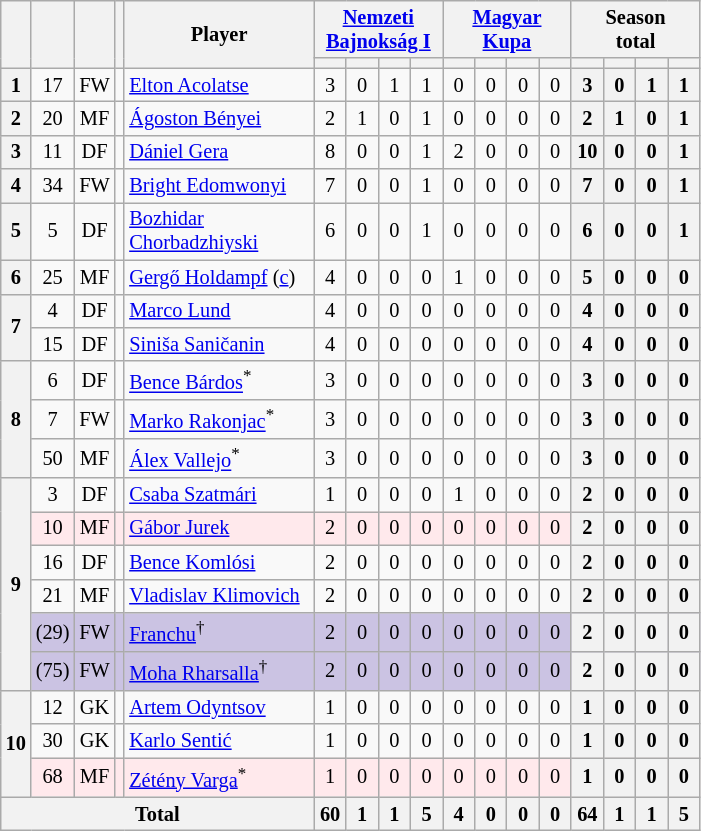<table class="wikitable sortable sticky-header-multi" style="text-align:center; font-size:85%;">
<tr>
<th rowspan="2"></th>
<th rowspan="2"></th>
<th rowspan="2"></th>
<th rowspan="2"></th>
<th rowspan="2" width="120">Player</th>
<th colspan="4"><a href='#'>Nemzeti<br>Bajnokság I</a></th>
<th colspan="4"><a href='#'>Magyar<br>Kupa</a></th>
<th colspan="4">Season<br>total</th>
</tr>
<tr>
<th width="15" class="unsortable"></th>
<th width="15" class="unsortable"></th>
<th width="15" class="unsortable"></th>
<th width="15" class="unsortable"></th>
<th width="15" class="unsortable"></th>
<th width="15" class="unsortable"></th>
<th width="15" class="unsortable"></th>
<th width="15" class="unsortable"></th>
<th width="15" class="unsortable"></th>
<th width="15" class="unsortable"></th>
<th width="15" class="unsortable"></th>
<th width="15" class="unsortable"></th>
</tr>
<tr>
<th rowspan="1">1</th>
<td>17</td>
<td>FW</td>
<td></td>
<td style="text-align:left;" data-sort-value="Acolatse"><a href='#'>Elton Acolatse</a><br></td>
<td>3</td>
<td>0</td>
<td>1</td>
<td>1<br></td>
<td>0</td>
<td>0</td>
<td>0</td>
<td>0<br></td>
<th>3</th>
<th>0</th>
<th>1</th>
<th>1</th>
</tr>
<tr>
<th rowspan="1">2</th>
<td>20</td>
<td>MF</td>
<td></td>
<td style="text-align:left;" data-sort-value="Benyei"><a href='#'>Ágoston Bényei</a><br></td>
<td>2</td>
<td>1</td>
<td>0</td>
<td>1<br></td>
<td>0</td>
<td>0</td>
<td>0</td>
<td>0<br></td>
<th>2</th>
<th>1</th>
<th>0</th>
<th>1</th>
</tr>
<tr>
<th rowspan="1">3</th>
<td>11</td>
<td>DF</td>
<td></td>
<td style="text-align:left;" data-sort-value="Gera"><a href='#'>Dániel Gera</a><br></td>
<td>8</td>
<td>0</td>
<td>0</td>
<td>1<br></td>
<td>2</td>
<td>0</td>
<td>0</td>
<td>0<br></td>
<th>10</th>
<th>0</th>
<th>0</th>
<th>1</th>
</tr>
<tr>
<th rowspan="1">4</th>
<td>34</td>
<td>FW</td>
<td></td>
<td style="text-align:left;" data-sort-value="Edomwonyi"><a href='#'>Bright Edomwonyi</a><br></td>
<td>7</td>
<td>0</td>
<td>0</td>
<td>1<br></td>
<td>0</td>
<td>0</td>
<td>0</td>
<td>0<br></td>
<th>7</th>
<th>0</th>
<th>0</th>
<th>1</th>
</tr>
<tr>
<th rowspan="1">5</th>
<td>5</td>
<td>DF</td>
<td></td>
<td style="text-align:left;" data-sort-value="Chorbadzhiyski"><a href='#'>Bozhidar Chorbadzhiyski</a><br></td>
<td>6</td>
<td>0</td>
<td>0</td>
<td>1<br></td>
<td>0</td>
<td>0</td>
<td>0</td>
<td>0<br></td>
<th>6</th>
<th>0</th>
<th>0</th>
<th>1</th>
</tr>
<tr>
<th rowspan="1">6</th>
<td>25</td>
<td>MF</td>
<td></td>
<td style="text-align:left;" data-sort-value="Holdampf"><a href='#'>Gergő Holdampf</a> (<a href='#'>c</a>)<br></td>
<td>4</td>
<td>0</td>
<td>0</td>
<td>0<br></td>
<td>1</td>
<td>0</td>
<td>0</td>
<td>0<br></td>
<th>5</th>
<th>0</th>
<th>0</th>
<th>0</th>
</tr>
<tr>
<th rowspan="2">7</th>
<td>4</td>
<td>DF</td>
<td></td>
<td style="text-align:left;" data-sort-value="Lund"><a href='#'>Marco Lund</a><br></td>
<td>4</td>
<td>0</td>
<td>0</td>
<td>0<br></td>
<td>0</td>
<td>0</td>
<td>0</td>
<td>0<br></td>
<th>4</th>
<th>0</th>
<th>0</th>
<th>0</th>
</tr>
<tr>
<td>15</td>
<td>DF</td>
<td></td>
<td style="text-align:left;" data-sort-value="Sanicanin"><a href='#'>Siniša Saničanin</a><br></td>
<td>4</td>
<td>0</td>
<td>0</td>
<td>0<br></td>
<td>0</td>
<td>0</td>
<td>0</td>
<td>0<br></td>
<th>4</th>
<th>0</th>
<th>0</th>
<th>0</th>
</tr>
<tr>
<th rowspan="3">8</th>
<td>6</td>
<td>DF</td>
<td></td>
<td style="text-align:left;" data-sort-value="Bardos"><a href='#'>Bence Bárdos</a><sup>*</sup><br></td>
<td>3</td>
<td>0</td>
<td>0</td>
<td>0<br></td>
<td>0</td>
<td>0</td>
<td>0</td>
<td>0<br></td>
<th>3</th>
<th>0</th>
<th>0</th>
<th>0</th>
</tr>
<tr>
<td>7</td>
<td>FW</td>
<td></td>
<td style="text-align:left;" data-sort-value="Rakonjac"><a href='#'>Marko Rakonjac</a><sup>*</sup><br></td>
<td>3</td>
<td>0</td>
<td>0</td>
<td>0<br></td>
<td>0</td>
<td>0</td>
<td>0</td>
<td>0<br></td>
<th>3</th>
<th>0</th>
<th>0</th>
<th>0</th>
</tr>
<tr>
<td>50</td>
<td>MF</td>
<td></td>
<td style="text-align:left;" data-sort-value="Vallejo"><a href='#'>Álex Vallejo</a><sup>*</sup><br></td>
<td>3</td>
<td>0</td>
<td>0</td>
<td>0<br></td>
<td>0</td>
<td>0</td>
<td>0</td>
<td>0<br></td>
<th>3</th>
<th>0</th>
<th>0</th>
<th>0</th>
</tr>
<tr>
<th rowspan="6">9</th>
<td>3</td>
<td>DF</td>
<td></td>
<td style="text-align:left;" data-sort-value="Szatmari"><a href='#'>Csaba Szatmári</a><br></td>
<td>1</td>
<td>0</td>
<td>0</td>
<td>0<br></td>
<td>1</td>
<td>0</td>
<td>0</td>
<td>0<br></td>
<th>2</th>
<th>0</th>
<th>0</th>
<th>0</th>
</tr>
<tr bgcolor=#ffe9ec>
<td>10</td>
<td>MF</td>
<td></td>
<td style="text-align:left;" data-sort-value="Jurek"><a href='#'>Gábor Jurek</a><br></td>
<td>2</td>
<td>0</td>
<td>0</td>
<td>0<br></td>
<td>0</td>
<td>0</td>
<td>0</td>
<td>0<br></td>
<th>2</th>
<th>0</th>
<th>0</th>
<th>0</th>
</tr>
<tr>
<td>16</td>
<td>DF</td>
<td></td>
<td style="text-align:left;" data-sort-value="Komlosi"><a href='#'>Bence Komlósi</a><br></td>
<td>2</td>
<td>0</td>
<td>0</td>
<td>0<br></td>
<td>0</td>
<td>0</td>
<td>0</td>
<td>0<br></td>
<th>2</th>
<th>0</th>
<th>0</th>
<th>0</th>
</tr>
<tr>
<td>21</td>
<td>MF</td>
<td></td>
<td style="text-align:left;" data-sort-value="Klimovich"><a href='#'>Vladislav Klimovich</a><br></td>
<td>2</td>
<td>0</td>
<td>0</td>
<td>0<br></td>
<td>0</td>
<td>0</td>
<td>0</td>
<td>0<br></td>
<th>2</th>
<th>0</th>
<th>0</th>
<th>0</th>
</tr>
<tr bgcolor=#CBC3E3>
<td>(29)</td>
<td>FW</td>
<td></td>
<td style="text-align:left;" data-sort-value="Franchu"><a href='#'>Franchu</a><sup>†</sup><br></td>
<td>2</td>
<td>0</td>
<td>0</td>
<td>0<br></td>
<td>0</td>
<td>0</td>
<td>0</td>
<td>0<br></td>
<th>2</th>
<th>0</th>
<th>0</th>
<th>0</th>
</tr>
<tr bgcolor=#CBC3E3>
<td>(75)</td>
<td>FW</td>
<td></td>
<td style="text-align:left;" data-sort-value="Rharsalla"><a href='#'>Moha Rharsalla</a><sup>†</sup><br></td>
<td>2</td>
<td>0</td>
<td>0</td>
<td>0<br></td>
<td>0</td>
<td>0</td>
<td>0</td>
<td>0<br></td>
<th>2</th>
<th>0</th>
<th>0</th>
<th>0</th>
</tr>
<tr>
<th rowspan="3">10</th>
<td>12</td>
<td>GK</td>
<td></td>
<td style="text-align:left;" data-sort-value="Odyntsov"><a href='#'>Artem Odyntsov</a><br></td>
<td>1</td>
<td>0</td>
<td>0</td>
<td>0<br></td>
<td>0</td>
<td>0</td>
<td>0</td>
<td>0<br></td>
<th>1</th>
<th>0</th>
<th>0</th>
<th>0</th>
</tr>
<tr>
<td>30</td>
<td>GK</td>
<td></td>
<td style="text-align:left;" data-sort-value="Sentic"><a href='#'>Karlo Sentić</a><br></td>
<td>1</td>
<td>0</td>
<td>0</td>
<td>0<br></td>
<td>0</td>
<td>0</td>
<td>0</td>
<td>0<br></td>
<th>1</th>
<th>0</th>
<th>0</th>
<th>0</th>
</tr>
<tr bgcolor="#ffe9ec">
<td>68</td>
<td>MF</td>
<td></td>
<td style="text-align:left;" data-sort-value="VargaZ"><a href='#'>Zétény Varga</a><sup>*</sup><br></td>
<td>1</td>
<td>0</td>
<td>0</td>
<td>0<br></td>
<td>0</td>
<td>0</td>
<td>0</td>
<td>0<br></td>
<th>1</th>
<th>0</th>
<th>0</th>
<th>0</th>
</tr>
<tr>
<th colspan="5">Total<br></th>
<th>60</th>
<th>1</th>
<th>1</th>
<th>5<br></th>
<th>4</th>
<th>0</th>
<th>0</th>
<th>0<br></th>
<th>64</th>
<th>1</th>
<th>1</th>
<th>5</th>
</tr>
</table>
